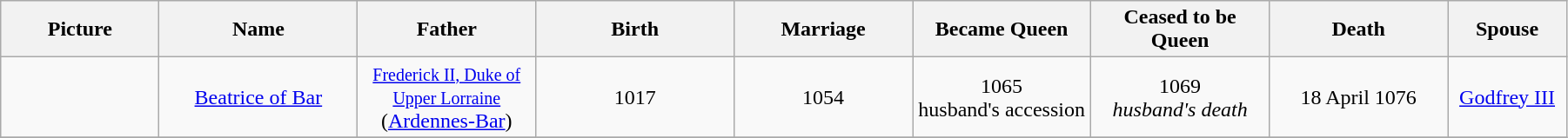<table width=95% class="wikitable">
<tr>
<th width = "8%">Picture</th>
<th width = "10%">Name</th>
<th width = "9%">Father</th>
<th width = "10%">Birth</th>
<th width = "9%">Marriage</th>
<th width = "9%">Became Queen</th>
<th width = "9%">Ceased to be Queen</th>
<th width = "9%">Death</th>
<th width = "6%">Spouse</th>
</tr>
<tr>
<td align=center></td>
<td align=center><a href='#'>Beatrice of Bar</a></td>
<td align="center"><small><a href='#'>Frederick II, Duke of Upper Lorraine</a></small><br>(<a href='#'>Ardennes-Bar</a>)</td>
<td align="center">1017</td>
<td align="center">1054</td>
<td align="center">1065<br>husband's accession</td>
<td align="center">1069<br><em>husband's death</em></td>
<td align="center">18 April 1076</td>
<td align="center"><a href='#'>Godfrey III</a></td>
</tr>
<tr>
</tr>
</table>
